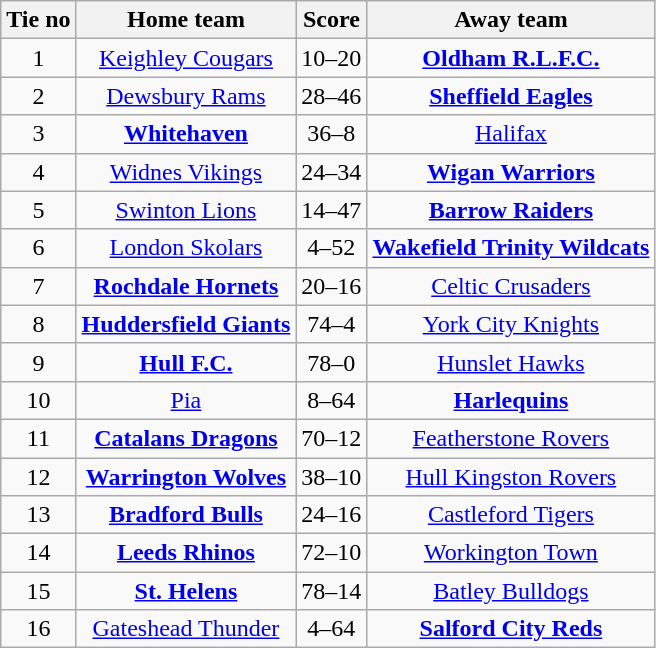<table class="wikitable" style="text-align: center">
<tr>
<th>Tie no</th>
<th>Home team</th>
<th>Score</th>
<th>Away team</th>
</tr>
<tr>
<td>1</td>
<td><a href='#'>Keighley Cougars</a></td>
<td>10–20</td>
<td><strong><a href='#'>Oldham R.L.F.C.</a></strong></td>
</tr>
<tr>
<td>2</td>
<td><a href='#'>Dewsbury Rams</a></td>
<td>28–46</td>
<td><strong><a href='#'>Sheffield Eagles</a></strong></td>
</tr>
<tr>
<td>3</td>
<td><strong><a href='#'>Whitehaven</a></strong></td>
<td>36–8</td>
<td><a href='#'>Halifax</a></td>
</tr>
<tr>
<td>4</td>
<td><a href='#'>Widnes Vikings</a></td>
<td>24–34</td>
<td><strong><a href='#'>Wigan Warriors</a></strong></td>
</tr>
<tr>
<td>5</td>
<td><a href='#'>Swinton Lions</a></td>
<td>14–47</td>
<td><strong><a href='#'>Barrow Raiders</a></strong></td>
</tr>
<tr>
<td>6</td>
<td><a href='#'>London Skolars</a></td>
<td>4–52</td>
<td><strong><a href='#'>Wakefield Trinity Wildcats</a></strong></td>
</tr>
<tr>
<td>7</td>
<td><strong><a href='#'>Rochdale Hornets</a></strong></td>
<td>20–16</td>
<td><a href='#'>Celtic Crusaders</a></td>
</tr>
<tr>
<td>8</td>
<td><strong><a href='#'>Huddersfield Giants</a></strong></td>
<td>74–4</td>
<td><a href='#'>York City Knights</a></td>
</tr>
<tr>
<td>9</td>
<td><strong><a href='#'>Hull F.C.</a></strong></td>
<td>78–0</td>
<td><a href='#'>Hunslet Hawks</a></td>
</tr>
<tr>
<td>10</td>
<td><a href='#'>Pia</a></td>
<td>8–64</td>
<td><strong><a href='#'>Harlequins</a></strong></td>
</tr>
<tr>
<td>11</td>
<td><strong><a href='#'>Catalans Dragons</a></strong></td>
<td>70–12</td>
<td><a href='#'>Featherstone Rovers</a></td>
</tr>
<tr>
<td>12</td>
<td><strong><a href='#'>Warrington Wolves</a></strong></td>
<td>38–10</td>
<td><a href='#'>Hull Kingston Rovers</a></td>
</tr>
<tr>
<td>13</td>
<td><strong><a href='#'>Bradford Bulls</a></strong></td>
<td>24–16</td>
<td><a href='#'>Castleford Tigers</a></td>
</tr>
<tr>
<td>14</td>
<td><strong><a href='#'>Leeds Rhinos</a></strong></td>
<td>72–10</td>
<td><a href='#'>Workington Town</a></td>
</tr>
<tr>
<td>15</td>
<td><strong><a href='#'>St. Helens</a></strong></td>
<td>78–14</td>
<td><a href='#'>Batley Bulldogs</a></td>
</tr>
<tr>
<td>16</td>
<td><a href='#'>Gateshead Thunder</a></td>
<td>4–64</td>
<td><strong><a href='#'>Salford City Reds</a></strong></td>
</tr>
</table>
